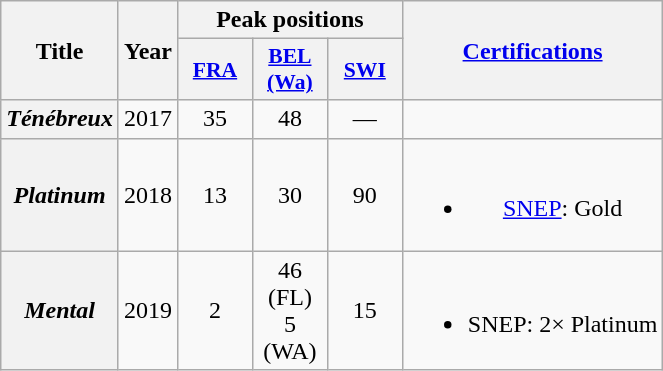<table class="wikitable plainrowheaders" style="text-align:center">
<tr>
<th scope="col" rowspan="2">Title</th>
<th scope="col" rowspan="2">Year</th>
<th scope="col" colspan="3">Peak positions</th>
<th align="center" rowspan="2"><a href='#'>Certifications</a></th>
</tr>
<tr>
<th scope="col" style="width:3em;font-size:90%;"><a href='#'>FRA</a><br></th>
<th scope="col" style="width:3em;font-size:90%;"><a href='#'>BEL <br>(Wa)</a><br></th>
<th scope="col" style="width:3em;font-size:90%;"><a href='#'>SWI</a><br></th>
</tr>
<tr>
<th scope="row"><em>Ténébreux</em></th>
<td>2017</td>
<td>35</td>
<td>48</td>
<td>—</td>
<td></td>
</tr>
<tr>
<th scope="row"><em>Platinum</em></th>
<td>2018</td>
<td>13</td>
<td>30</td>
<td>90</td>
<td><br><ul><li><a href='#'>SNEP</a>: Gold</li></ul></td>
</tr>
<tr>
<th scope="row"><em>Mental</em></th>
<td>2019</td>
<td>2</td>
<td>46 (FL)<br>5 (WA)</td>
<td>15</td>
<td><br><ul><li>SNEP: 2× Platinum</li></ul></td>
</tr>
</table>
